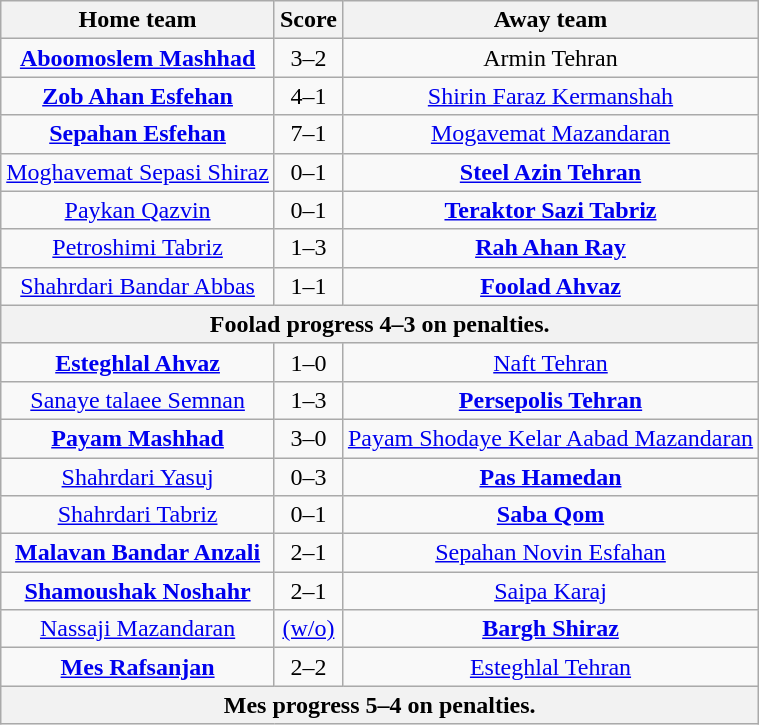<table class="wikitable" style="text-align: center">
<tr>
<th>Home team</th>
<th>Score</th>
<th>Away team</th>
</tr>
<tr>
<td><strong><a href='#'>Aboomoslem Mashhad</a></strong></td>
<td>3–2</td>
<td>Armin Tehran</td>
</tr>
<tr>
<td><strong><a href='#'>Zob Ahan Esfehan</a></strong></td>
<td>4–1</td>
<td><a href='#'>Shirin Faraz Kermanshah</a></td>
</tr>
<tr>
<td><strong><a href='#'>Sepahan Esfehan</a></strong></td>
<td>7–1</td>
<td><a href='#'>Mogavemat Mazandaran</a></td>
</tr>
<tr>
<td><a href='#'>Moghavemat Sepasi Shiraz</a></td>
<td>0–1</td>
<td><strong><a href='#'>Steel Azin Tehran</a></strong></td>
</tr>
<tr>
<td><a href='#'>Paykan Qazvin</a></td>
<td>0–1</td>
<td><strong><a href='#'>Teraktor Sazi Tabriz</a></strong></td>
</tr>
<tr>
<td><a href='#'>Petroshimi Tabriz</a></td>
<td>1–3</td>
<td><strong><a href='#'>Rah Ahan Ray</a></strong></td>
</tr>
<tr>
<td><a href='#'>Shahrdari Bandar Abbas</a></td>
<td>1–1</td>
<td><strong><a href='#'>Foolad Ahvaz</a></strong></td>
</tr>
<tr>
<th colspan=4>Foolad progress 4–3 on penalties.</th>
</tr>
<tr>
<td><strong><a href='#'>Esteghlal Ahvaz</a></strong></td>
<td>1–0</td>
<td><a href='#'>Naft Tehran</a></td>
</tr>
<tr>
<td><a href='#'>Sanaye talaee Semnan</a></td>
<td>1–3</td>
<td><strong><a href='#'>Persepolis Tehran</a></strong></td>
</tr>
<tr>
<td><strong><a href='#'>Payam Mashhad</a></strong></td>
<td>3–0</td>
<td><a href='#'>Payam Shodaye Kelar Aabad Mazandaran</a></td>
</tr>
<tr>
<td><a href='#'>Shahrdari Yasuj</a></td>
<td>0–3</td>
<td><strong><a href='#'>Pas Hamedan</a></strong></td>
</tr>
<tr>
<td><a href='#'>Shahrdari Tabriz</a></td>
<td>0–1</td>
<td><strong><a href='#'>Saba Qom</a></strong></td>
</tr>
<tr>
<td><strong><a href='#'>Malavan Bandar Anzali</a></strong></td>
<td>2–1</td>
<td><a href='#'>Sepahan Novin Esfahan</a></td>
</tr>
<tr>
<td><strong><a href='#'>Shamoushak Noshahr</a></strong></td>
<td>2–1</td>
<td><a href='#'>Saipa Karaj</a></td>
</tr>
<tr>
<td><a href='#'>Nassaji Mazandaran</a></td>
<td><a href='#'>(w/o)</a></td>
<td><strong><a href='#'>Bargh Shiraz</a></strong></td>
</tr>
<tr>
<td><strong><a href='#'>Mes Rafsanjan</a></strong></td>
<td>2–2</td>
<td><a href='#'>Esteghlal Tehran</a></td>
</tr>
<tr>
<th colspan=4>Mes progress 5–4 on penalties.</th>
</tr>
</table>
